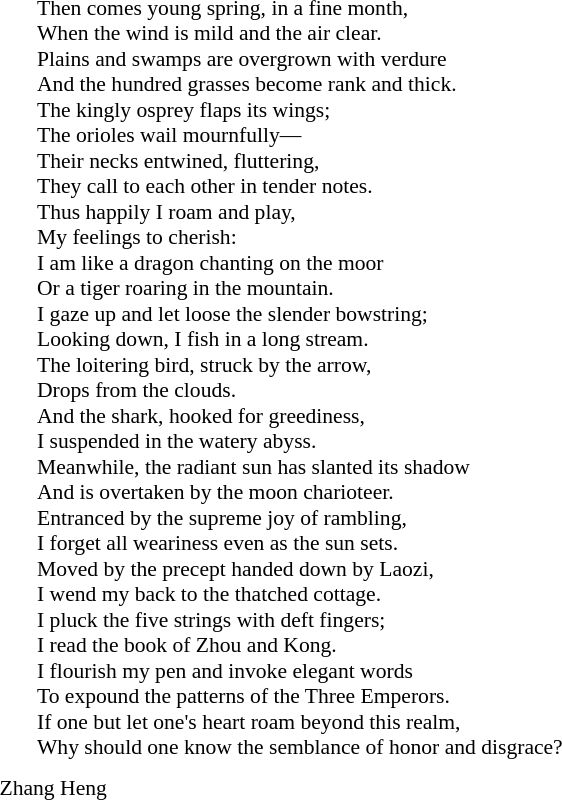<table cellpadding="5" style="font-size:90%; border-collapse:collapse; background-color:transparent; border-style:none; margin: 10px 10px;">
<tr>
<td width="15" valign=top></td>
<td align="left"><br>Then comes young spring, in a fine month,<br>
When the wind is mild and the air clear.<br>
Plains and swamps are overgrown with verdure<br>
And the hundred grasses become rank and thick.<br>
The kingly osprey flaps its wings;<br>
The orioles wail mournfully—<br>
Their necks entwined, fluttering,<br>
They call to each other in tender notes.<br>
Thus happily I roam and play,<br>
My feelings to cherish:<br>
I am like a dragon chanting on the moor<br>
Or a tiger roaring in the mountain.<br>
I gaze up and let loose the slender bowstring;<br>
Looking down, I fish in a long stream.<br>
The loitering bird, struck by the arrow,<br>
Drops from the clouds.<br>
And the shark, hooked for greediness,<br>
I suspended in the watery abyss.<br>
Meanwhile, the radiant sun has slanted its shadow<br>
And is overtaken by the moon charioteer.<br>
Entranced by the supreme joy of rambling,<br>
I forget all weariness even as the sun sets.<br>
Moved by the precept handed down by Laozi,<br>
I wend my back to the thatched cottage.<br>
I pluck the five strings with deft fingers;<br>
I read the book of Zhou and Kong.<br>
I flourish my pen and invoke elegant words<br>
To expound the patterns of the Three Emperors.<br>
If one but let one's heart roam beyond this realm,<br>
Why should one know the semblance of honor and disgrace?<br></td>
<td width="15" valign=bottom></td>
</tr>
<tr>
<td colspan="3"><div>Zhang Heng</div></td>
</tr>
</table>
